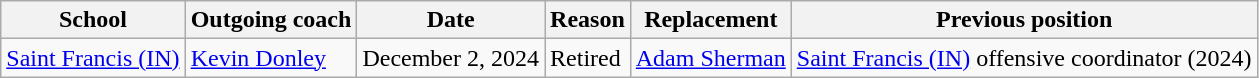<table class="wikitable sortable">
<tr>
<th>School</th>
<th>Outgoing coach</th>
<th>Date</th>
<th>Reason</th>
<th>Replacement</th>
<th>Previous position</th>
</tr>
<tr>
<td><a href='#'>Saint Francis (IN)</a></td>
<td><a href='#'>Kevin Donley</a></td>
<td>December 2, 2024</td>
<td>Retired</td>
<td><a href='#'>Adam Sherman</a></td>
<td><a href='#'>Saint Francis (IN)</a> offensive coordinator (2024)</td>
</tr>
</table>
